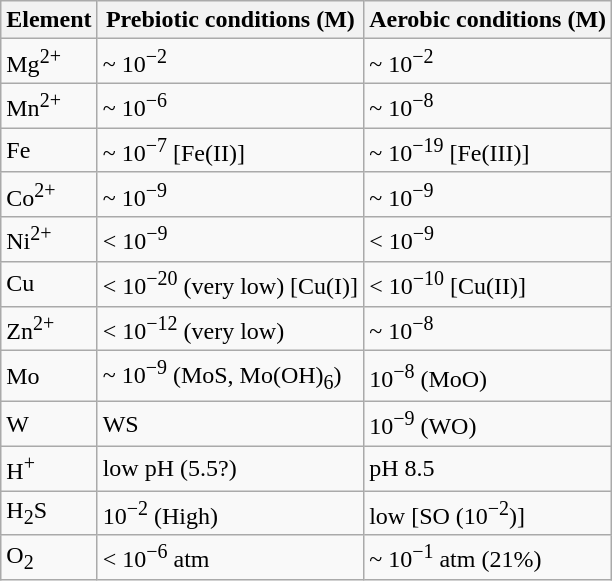<table class="wikitable">
<tr>
<th>Element</th>
<th>Prebiotic conditions (M)</th>
<th>Aerobic conditions (M)</th>
</tr>
<tr>
<td>Mg<sup>2+</sup></td>
<td>~ 10<sup>−2</sup></td>
<td>~ 10<sup>−2</sup></td>
</tr>
<tr>
<td>Mn<sup>2+</sup></td>
<td>~ 10<sup>−6</sup></td>
<td>~ 10<sup>−8</sup></td>
</tr>
<tr>
<td>Fe</td>
<td>~ 10<sup>−7</sup> [Fe(II)]</td>
<td>~ 10<sup>−19</sup> [Fe(III)]</td>
</tr>
<tr>
<td>Co<sup>2+</sup></td>
<td>~ 10<sup>−9</sup></td>
<td>~ 10<sup>−9</sup></td>
</tr>
<tr>
<td>Ni<sup>2+</sup></td>
<td>< 10<sup>−9</sup></td>
<td>< 10<sup>−9</sup></td>
</tr>
<tr>
<td>Cu</td>
<td>< 10<sup>−20</sup> (very low) [Cu(I)]</td>
<td>< 10<sup>−10</sup> [Cu(II)]</td>
</tr>
<tr>
<td>Zn<sup>2+</sup></td>
<td>< 10<sup>−12</sup> (very low)</td>
<td>~ 10<sup>−8</sup></td>
</tr>
<tr>
<td>Mo</td>
<td>~ 10<sup>−9</sup> (MoS, Mo(OH)<sub>6</sub>)</td>
<td>10<sup>−8</sup> (MoO)</td>
</tr>
<tr>
<td>W</td>
<td>WS</td>
<td>10<sup>−9</sup> (WO)</td>
</tr>
<tr>
<td>H<sup>+</sup></td>
<td>low pH (5.5?)</td>
<td>pH 8.5</td>
</tr>
<tr>
<td>H<sub>2</sub>S</td>
<td>10<sup>−2</sup> (High)</td>
<td>low [SO (10<sup>−2</sup>)]</td>
</tr>
<tr>
<td>O<sub>2</sub></td>
<td>< 10<sup>−6</sup> atm</td>
<td>~ 10<sup>−1</sup> atm (21%)</td>
</tr>
</table>
